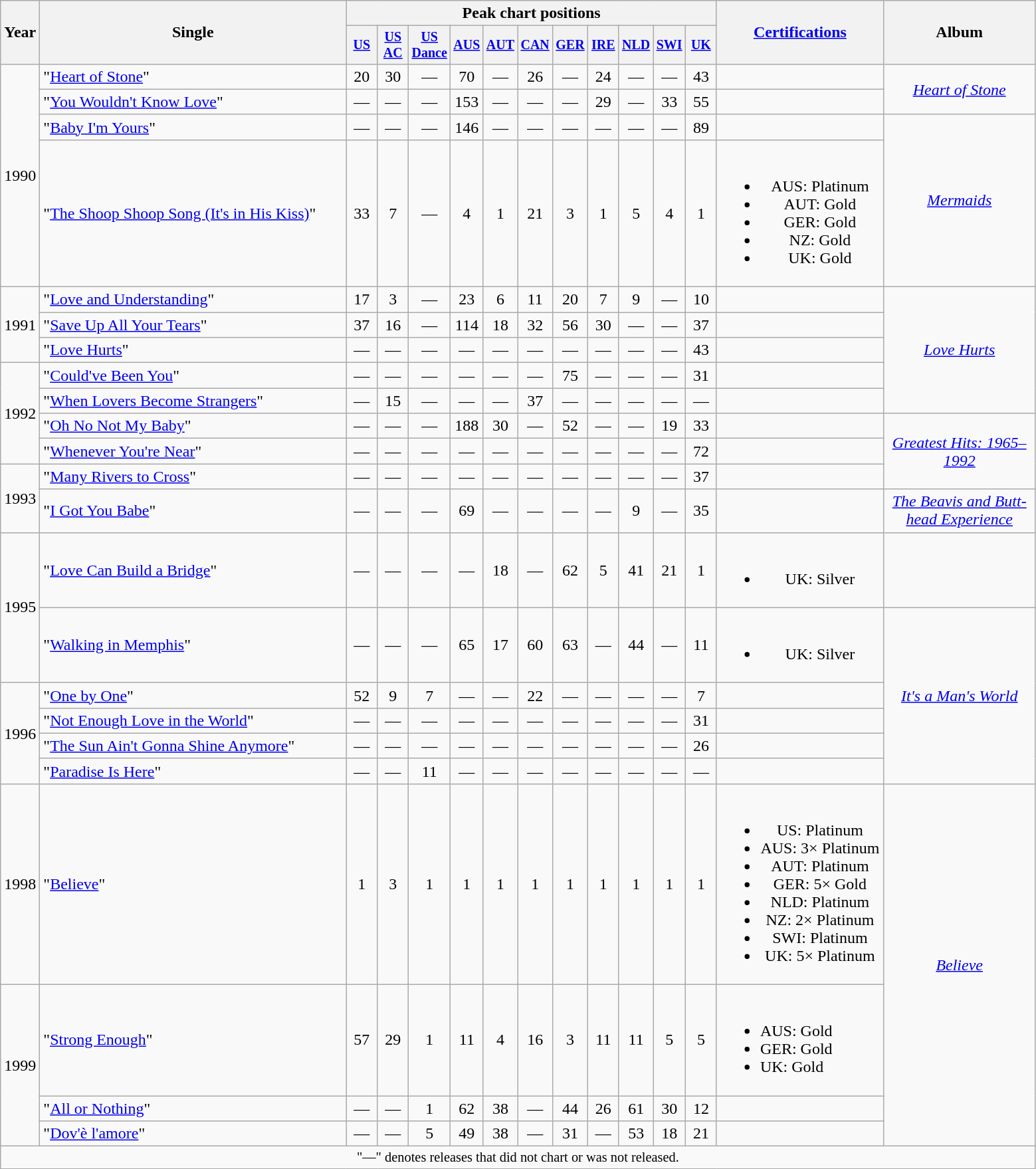<table class="wikitable" >
<tr>
<th width=30 rowspan=2>Year</th>
<th width=300 rowspan="2">Single</th>
<th colspan=11>Peak chart positions</th>
<th rowspan=2 width="160"><a href='#'>Certifications</a></th>
<th rowspan=2 width=145>Album</th>
</tr>
<tr style="font-size:smaller;">
<th width="25"><a href='#'>US</a><br></th>
<th width="25"><a href='#'>US AC</a><br></th>
<th width="25"><a href='#'>US Dance</a><br></th>
<th width="25"><a href='#'>AUS</a><br></th>
<th width="25"><a href='#'>AUT</a><br></th>
<th width="25"><a href='#'>CAN</a><br></th>
<th width="25"><a href='#'>GER</a><br></th>
<th width="25"><a href='#'>IRE</a><br></th>
<th width="25"><a href='#'>NLD</a><br></th>
<th width="25"><a href='#'>SWI</a><br></th>
<th width="25"><a href='#'>UK</a><br></th>
</tr>
<tr align="center">
<td align="left" rowspan=4>1990</td>
<td align="left">"<a href='#'>Heart of Stone</a>"</td>
<td>20</td>
<td>30</td>
<td>—</td>
<td>70</td>
<td>—</td>
<td>26</td>
<td>—</td>
<td>24</td>
<td>—</td>
<td>—</td>
<td>43</td>
<td></td>
<td rowspan=2><em><a href='#'>Heart of Stone</a></em></td>
</tr>
<tr align="center">
<td align="left">"<a href='#'>You Wouldn't Know Love</a>"</td>
<td>—</td>
<td>—</td>
<td>—</td>
<td>153</td>
<td>—</td>
<td>—</td>
<td>—</td>
<td>29</td>
<td>—</td>
<td>33</td>
<td>55</td>
<td></td>
</tr>
<tr align="center">
<td align="left">"<a href='#'>Baby I'm Yours</a>"</td>
<td>—</td>
<td>—</td>
<td>—</td>
<td>146</td>
<td>—</td>
<td>—</td>
<td>—</td>
<td>—</td>
<td>—</td>
<td>—</td>
<td>89</td>
<td></td>
<td rowspan=2><em><a href='#'>Mermaids</a></em></td>
</tr>
<tr align="center">
<td align="left">"<a href='#'>The Shoop Shoop Song (It's in His Kiss)</a>"</td>
<td>33</td>
<td>7</td>
<td>—</td>
<td>4</td>
<td>1</td>
<td>21</td>
<td>3</td>
<td>1</td>
<td>5</td>
<td>4</td>
<td>1</td>
<td><br><ul><li>AUS: Platinum</li><li>AUT: Gold</li><li>GER: Gold</li><li>NZ: Gold</li><li>UK: Gold</li></ul></td>
</tr>
<tr align="center">
<td align="left" rowspan=3>1991</td>
<td align="left">"<a href='#'>Love and Understanding</a>"</td>
<td>17</td>
<td>3</td>
<td>—</td>
<td>23</td>
<td>6</td>
<td>11</td>
<td>20</td>
<td>7</td>
<td>9</td>
<td>—</td>
<td>10</td>
<td></td>
<td rowspan=5><em><a href='#'>Love Hurts</a></em></td>
</tr>
<tr align="center">
<td align="left">"<a href='#'>Save Up All Your Tears</a>"</td>
<td>37</td>
<td>16</td>
<td>—</td>
<td>114</td>
<td>18</td>
<td>32</td>
<td>56</td>
<td>30</td>
<td>—</td>
<td>—</td>
<td>37</td>
<td></td>
</tr>
<tr align="center">
<td align="left">"<a href='#'>Love Hurts</a>"</td>
<td>—</td>
<td>—</td>
<td>—</td>
<td>—</td>
<td>—</td>
<td>—</td>
<td>—</td>
<td>—</td>
<td>—</td>
<td>—</td>
<td>43</td>
<td></td>
</tr>
<tr align="center">
<td align="left" rowspan=4>1992</td>
<td align="left">"<a href='#'>Could've Been You</a>"</td>
<td>—</td>
<td>—</td>
<td>—</td>
<td>—</td>
<td>—</td>
<td>—</td>
<td>75</td>
<td>—</td>
<td>—</td>
<td>—</td>
<td>31</td>
<td></td>
</tr>
<tr align="center">
<td align="left">"<a href='#'>When Lovers Become Strangers</a>"</td>
<td>—</td>
<td>15</td>
<td>—</td>
<td>—</td>
<td>—</td>
<td>37</td>
<td>—</td>
<td>—</td>
<td>—</td>
<td>—</td>
<td>—</td>
<td></td>
</tr>
<tr align="center">
<td align="left">"<a href='#'>Oh No Not My Baby</a>"</td>
<td>—</td>
<td>—</td>
<td>—</td>
<td>188</td>
<td>30</td>
<td>—</td>
<td>52</td>
<td>—</td>
<td>—</td>
<td>19</td>
<td>33</td>
<td></td>
<td rowspan=3><em><a href='#'>Greatest Hits: 1965–1992</a></em></td>
</tr>
<tr align="center">
<td align="left">"<a href='#'>Whenever You're Near</a>"</td>
<td>—</td>
<td>—</td>
<td>—</td>
<td>—</td>
<td>—</td>
<td>—</td>
<td>—</td>
<td>—</td>
<td>—</td>
<td>—</td>
<td>72</td>
<td></td>
</tr>
<tr align="center">
<td align="left" rowspan=2>1993</td>
<td align="left">"<a href='#'>Many Rivers to Cross</a>"</td>
<td>—</td>
<td>—</td>
<td>—</td>
<td>—</td>
<td>—</td>
<td>—</td>
<td>—</td>
<td>—</td>
<td>—</td>
<td>—</td>
<td>37</td>
<td></td>
</tr>
<tr align="center">
<td align="left">"<a href='#'>I Got You Babe</a>" <br></td>
<td>—<br></td>
<td>—</td>
<td>—</td>
<td>69</td>
<td>—</td>
<td>—</td>
<td>—</td>
<td>—</td>
<td>9</td>
<td>—</td>
<td>35</td>
<td></td>
<td><em><a href='#'>The Beavis and Butt-head Experience</a></em></td>
</tr>
<tr align="center">
<td align="left" rowspan=2>1995</td>
<td align="left">"<a href='#'>Love Can Build a Bridge</a>"<br></td>
<td>—</td>
<td>—</td>
<td>—</td>
<td>—</td>
<td>18</td>
<td>—</td>
<td>62</td>
<td>5</td>
<td>41</td>
<td>21</td>
<td>1</td>
<td><br><ul><li>UK: Silver</li></ul></td>
<td></td>
</tr>
<tr align="center">
<td align="left">"<a href='#'>Walking in Memphis</a>"</td>
<td>—</td>
<td>—</td>
<td>—</td>
<td>65</td>
<td>17</td>
<td>60</td>
<td>63</td>
<td>—</td>
<td>44</td>
<td>—</td>
<td>11</td>
<td><br><ul><li>UK: Silver</li></ul></td>
<td rowspan=5><em><a href='#'>It's a Man's World</a></em></td>
</tr>
<tr align="center">
<td align="left" rowspan=4>1996</td>
<td align="left">"<a href='#'>One by One</a>"</td>
<td>52</td>
<td>9</td>
<td>7</td>
<td>—</td>
<td>—</td>
<td>22</td>
<td>—</td>
<td>—</td>
<td>—</td>
<td>—</td>
<td>7</td>
<td></td>
</tr>
<tr align="center">
<td align="left">"<a href='#'>Not Enough Love in the World</a>"</td>
<td>—</td>
<td>—</td>
<td>—</td>
<td>—</td>
<td>—</td>
<td>—</td>
<td>—</td>
<td>—</td>
<td>—</td>
<td>—</td>
<td>31</td>
<td></td>
</tr>
<tr align="center">
<td align="left">"<a href='#'>The Sun Ain't Gonna Shine Anymore</a>"</td>
<td>—</td>
<td>—</td>
<td>—</td>
<td>—</td>
<td>—</td>
<td>—</td>
<td>—</td>
<td>—</td>
<td>—</td>
<td>—</td>
<td>26</td>
<td></td>
</tr>
<tr align="center">
<td align="left">"<a href='#'>Paradise Is Here</a>"</td>
<td>—</td>
<td>—</td>
<td>11</td>
<td>—</td>
<td>—</td>
<td>—</td>
<td>—</td>
<td>—</td>
<td>—</td>
<td>—</td>
<td>—</td>
<td></td>
</tr>
<tr align="center">
<td align="left">1998</td>
<td align="left">"<a href='#'>Believe</a>"</td>
<td>1</td>
<td>3</td>
<td>1</td>
<td>1</td>
<td>1</td>
<td>1</td>
<td>1</td>
<td>1</td>
<td>1</td>
<td>1</td>
<td>1</td>
<td><br><ul><li>US: Platinum</li><li>AUS: 3× Platinum</li><li>AUT: Platinum</li><li>GER: 5× Gold</li><li>NLD: Platinum</li><li>NZ: 2× Platinum</li><li>SWI: Platinum</li><li>UK: 5× Platinum</li></ul></td>
<td rowspan=4><em><a href='#'>Believe</a></em></td>
</tr>
<tr align="center">
<td align="left" rowspan=3>1999</td>
<td align="left">"<a href='#'>Strong Enough</a>"</td>
<td>57</td>
<td>29</td>
<td>1</td>
<td>11</td>
<td>4</td>
<td>16</td>
<td>3</td>
<td>11</td>
<td>11</td>
<td>5</td>
<td>5</td>
<td align=left><br><ul><li>AUS: Gold</li><li>GER: Gold</li><li>UK: Gold</li></ul></td>
</tr>
<tr align="center">
<td align="left">"<a href='#'>All or Nothing</a>"</td>
<td>—</td>
<td>—</td>
<td>1</td>
<td>62</td>
<td>38</td>
<td>—</td>
<td>44</td>
<td>26</td>
<td>61</td>
<td>30</td>
<td>12</td>
<td></td>
</tr>
<tr align="center">
<td align="left">"<a href='#'>Dov'è l'amore</a>"</td>
<td>—</td>
<td>—</td>
<td>5</td>
<td>49</td>
<td>38</td>
<td>—</td>
<td>31</td>
<td>—</td>
<td>53</td>
<td>18</td>
<td>21</td>
<td></td>
</tr>
<tr>
<td colspan="20" align="center" style="font-size:85%">"—" denotes releases that did not chart or was not released.</td>
</tr>
</table>
